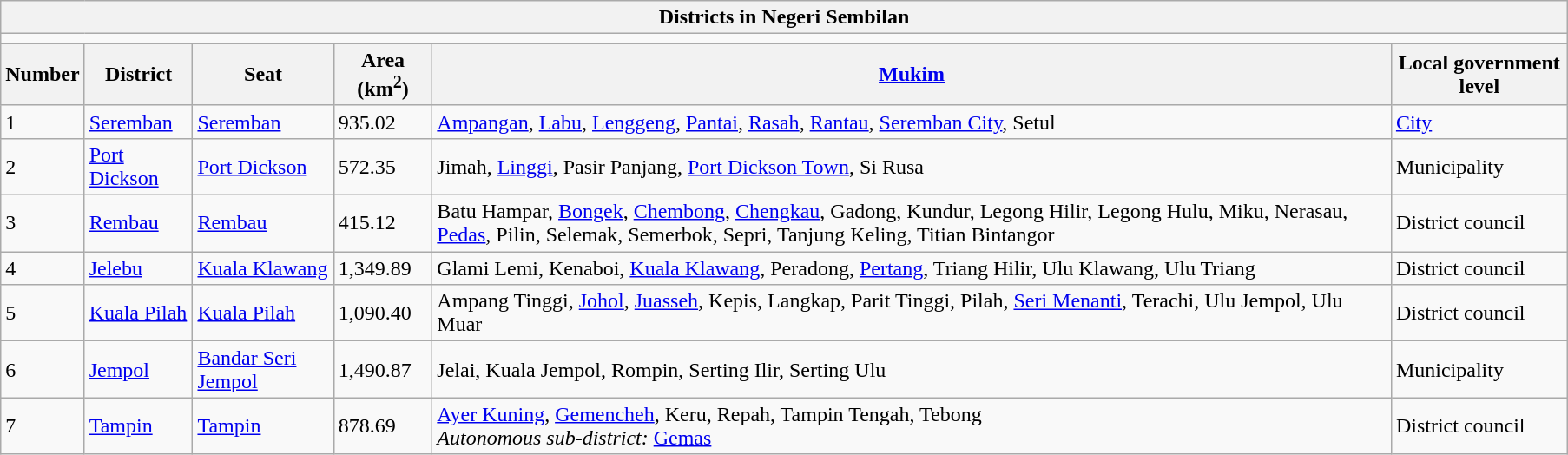<table class="wikitable" style="text-align:center; margin-right:60px">
<tr>
<th colspan=6>Districts in Negeri Sembilan</th>
</tr>
<tr>
<td colspan=6></td>
</tr>
<tr>
<th>Number</th>
<th>District</th>
<th>Seat</th>
<th>Area (km<sup>2</sup>)</th>
<th><a href='#'>Mukim</a></th>
<th>Local government level</th>
</tr>
<tr>
<td align=left>1</td>
<td align=left><a href='#'>Seremban</a></td>
<td align=left><a href='#'>Seremban</a></td>
<td align=left>935.02</td>
<td align=left><a href='#'>Ampangan</a>, <a href='#'>Labu</a>, <a href='#'>Lenggeng</a>, <a href='#'>Pantai</a>, <a href='#'>Rasah</a>, <a href='#'>Rantau</a>, <a href='#'>Seremban City</a>, Setul</td>
<td align=left><a href='#'>City</a></td>
</tr>
<tr>
<td align=left>2</td>
<td align=left><a href='#'>Port Dickson</a></td>
<td align=left><a href='#'>Port Dickson</a></td>
<td align=left>572.35</td>
<td align=left>Jimah, <a href='#'>Linggi</a>, Pasir Panjang, <a href='#'>Port Dickson Town</a>, Si Rusa</td>
<td align=left>Municipality</td>
</tr>
<tr>
<td align=left>3</td>
<td align=left><a href='#'>Rembau</a></td>
<td align=left><a href='#'>Rembau</a></td>
<td align=left>415.12</td>
<td align=left>Batu Hampar, <a href='#'>Bongek</a>, <a href='#'>Chembong</a>, <a href='#'>Chengkau</a>, Gadong, Kundur, Legong Hilir, Legong Hulu, Miku, Nerasau, <a href='#'>Pedas</a>, Pilin, Selemak, Semerbok, Sepri, Tanjung Keling, Titian Bintangor</td>
<td align=left>District council</td>
</tr>
<tr>
<td align=left>4</td>
<td align=left><a href='#'>Jelebu</a></td>
<td align=left><a href='#'>Kuala Klawang</a></td>
<td align=left>1,349.89</td>
<td align=left>Glami Lemi, Kenaboi, <a href='#'>Kuala Klawang</a>, Peradong, <a href='#'>Pertang</a>, Triang Hilir, Ulu Klawang, Ulu Triang</td>
<td align=left>District council</td>
</tr>
<tr>
<td align=left>5</td>
<td align=left><a href='#'>Kuala Pilah</a></td>
<td align=left><a href='#'>Kuala Pilah</a></td>
<td align=left>1,090.40</td>
<td align=left>Ampang Tinggi, <a href='#'>Johol</a>, <a href='#'>Juasseh</a>, Kepis, Langkap, Parit Tinggi, Pilah, <a href='#'>Seri Menanti</a>, Terachi, Ulu Jempol, Ulu Muar</td>
<td align=left>District council</td>
</tr>
<tr>
<td align=left>6</td>
<td align=left><a href='#'>Jempol</a></td>
<td align=left><a href='#'>Bandar Seri Jempol</a></td>
<td align=left>1,490.87</td>
<td align=left>Jelai, Kuala Jempol, Rompin, Serting Ilir, Serting Ulu</td>
<td align=left>Municipality</td>
</tr>
<tr>
<td align=left>7</td>
<td align=left><a href='#'>Tampin</a></td>
<td align=left><a href='#'>Tampin</a></td>
<td align=left>878.69</td>
<td align=left><a href='#'>Ayer Kuning</a>, <a href='#'>Gemencheh</a>, Keru, Repah, Tampin Tengah, Tebong<br><em>Autonomous sub-district:</em> <a href='#'>Gemas</a></td>
<td align=left>District council</td>
</tr>
</table>
